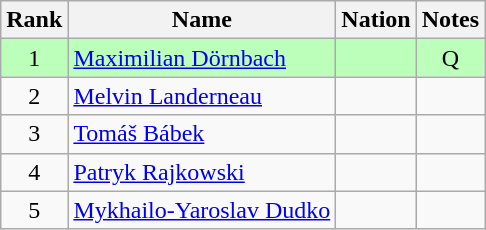<table class="wikitable sortable" style="text-align:center">
<tr>
<th>Rank</th>
<th>Name</th>
<th>Nation</th>
<th>Notes</th>
</tr>
<tr bgcolor=bbffbb>
<td>1</td>
<td align=left><a href='#'>Maximilian Dörnbach</a></td>
<td align=left></td>
<td>Q</td>
</tr>
<tr>
<td>2</td>
<td align=left><a href='#'>Melvin Landerneau</a></td>
<td align=left></td>
<td></td>
</tr>
<tr>
<td>3</td>
<td align=left><a href='#'>Tomáš Bábek</a></td>
<td align=left></td>
<td></td>
</tr>
<tr>
<td>4</td>
<td align=left><a href='#'>Patryk Rajkowski</a></td>
<td align=left></td>
<td></td>
</tr>
<tr>
<td>5</td>
<td align=left><a href='#'>Mykhailo-Yaroslav Dudko</a></td>
<td align=left></td>
<td></td>
</tr>
</table>
